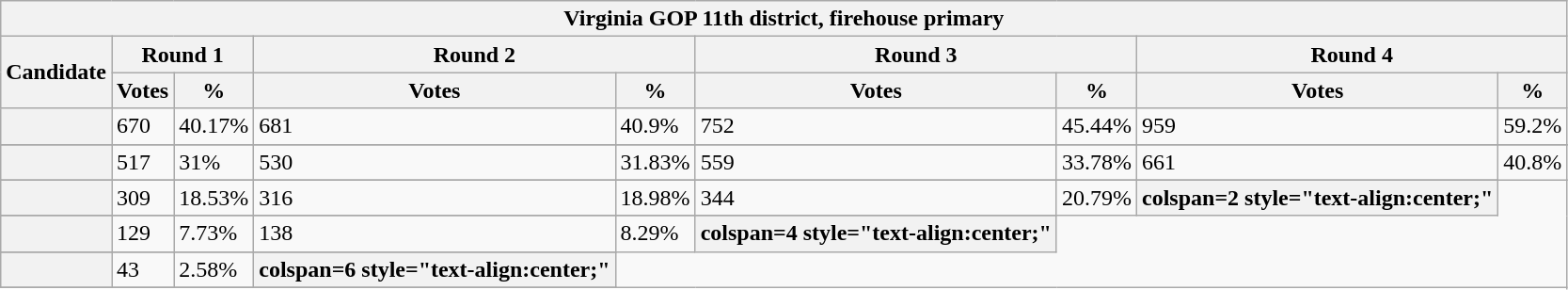<table class="wikitable sortable">
<tr>
<th colspan=" 9 ">Virginia GOP 11th district, firehouse primary</th>
</tr>
<tr style="background:#eee; text-align:center;">
<th rowspan=2 style="text-align:center;">Candidate</th>
<th colspan=2 style="text-align:center;">Round 1</th>
<th colspan=2 style="text-align:center;">Round 2</th>
<th colspan=2 style="text-align:center;">Round 3</th>
<th colspan=2 style="text-align:center;">Round 4</th>
</tr>
<tr>
<th>Votes</th>
<th>%</th>
<th>Votes</th>
<th>%</th>
<th>Votes</th>
<th>%</th>
<th>Votes</th>
<th>%</th>
</tr>
<tr>
<th scope="row" style="text-align:left;"></th>
<td>670</td>
<td>40.17%</td>
<td>681</td>
<td>40.9%</td>
<td>752</td>
<td>45.44%</td>
<td> 959</td>
<td> 59.2%</td>
</tr>
<tr>
</tr>
<tr>
<th scope="row" style="text-align:left;"></th>
<td>517</td>
<td>31%</td>
<td>530</td>
<td>31.83%</td>
<td>559</td>
<td>33.78%</td>
<td>661</td>
<td>40.8%</td>
</tr>
<tr>
</tr>
<tr>
<th scope="row" style="text-align:left;"></th>
<td>309</td>
<td>18.53%</td>
<td>316</td>
<td>18.98%</td>
<td>344</td>
<td>20.79%</td>
<th>colspan=2 style="text-align:center;" </th>
</tr>
<tr>
</tr>
<tr>
<th scope="row" style="text-align:left;"></th>
<td>129</td>
<td>7.73%</td>
<td>138</td>
<td>8.29%</td>
<th>colspan=4 style="text-align:center;" </th>
</tr>
<tr>
</tr>
<tr>
<th scope="row" style="text-align:left;"></th>
<td>43</td>
<td>2.58%</td>
<th>colspan=6 style="text-align:center;" </th>
</tr>
<tr>
</tr>
</table>
